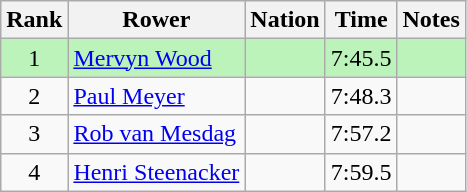<table class="wikitable sortable" style="text-align:center">
<tr>
<th>Rank</th>
<th>Rower</th>
<th>Nation</th>
<th>Time</th>
<th>Notes</th>
</tr>
<tr bgcolor=bbf3bb>
<td>1</td>
<td align=left><a href='#'>Mervyn Wood</a></td>
<td align=left></td>
<td>7:45.5</td>
<td></td>
</tr>
<tr>
<td>2</td>
<td align=left><a href='#'>Paul Meyer</a></td>
<td align=left></td>
<td>7:48.3</td>
<td></td>
</tr>
<tr>
<td>3</td>
<td align=left><a href='#'>Rob van Mesdag</a></td>
<td align=left></td>
<td>7:57.2</td>
<td></td>
</tr>
<tr>
<td>4</td>
<td align=left><a href='#'>Henri Steenacker</a></td>
<td align=left></td>
<td>7:59.5</td>
<td></td>
</tr>
</table>
